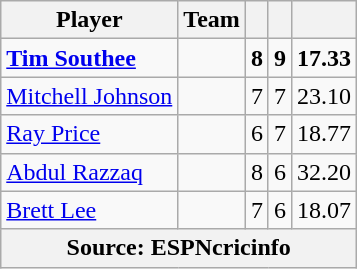<table class="wikitable sortable" style="text-align:center">
<tr>
<th class="unsortable">Player</th>
<th>Team</th>
<th></th>
<th></th>
<th></th>
</tr>
<tr>
<td style="text-align:left"><strong><a href='#'>Tim Southee</a></strong></td>
<td style="text-align:left"><strong></strong></td>
<td><strong>8</strong></td>
<td><strong>9</strong></td>
<td><strong>17.33</strong></td>
</tr>
<tr>
<td style="text-align:left"><a href='#'>Mitchell Johnson</a></td>
<td style="text-align:left"></td>
<td>7</td>
<td>7</td>
<td>23.10</td>
</tr>
<tr>
<td style="text-align:left"><a href='#'>Ray Price</a></td>
<td style="text-align:left"></td>
<td>6</td>
<td>7</td>
<td>18.77</td>
</tr>
<tr>
<td style="text-align:left"><a href='#'>Abdul Razzaq</a></td>
<td style="text-align:left"></td>
<td>8</td>
<td>6</td>
<td>32.20</td>
</tr>
<tr>
<td style="text-align:left"><a href='#'>Brett Lee</a></td>
<td style="text-align:left"></td>
<td>7</td>
<td>6</td>
<td>18.07</td>
</tr>
<tr>
<th colspan=5>Source: ESPNcricinfo </th>
</tr>
</table>
